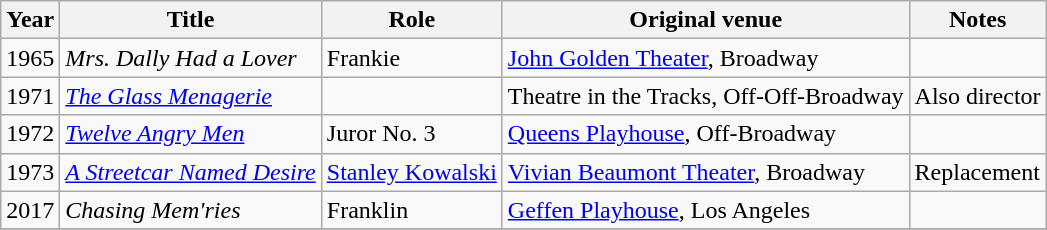<table class="wikitable sortable plainrowheaders">
<tr>
<th>Year</th>
<th>Title</th>
<th>Role</th>
<th class="unsortable">Original venue</th>
<th>Notes</th>
</tr>
<tr>
<td>1965</td>
<td><em>Mrs. Dally Had a Lover</em></td>
<td>Frankie</td>
<td><a href='#'>John Golden Theater</a>, Broadway</td>
<td></td>
</tr>
<tr>
<td>1971</td>
<td><em><a href='#'>The Glass Menagerie</a></em></td>
<td></td>
<td>Theatre in the Tracks, Off-Off-Broadway</td>
<td>Also director</td>
</tr>
<tr>
<td>1972</td>
<td><em><a href='#'>Twelve Angry Men</a></em></td>
<td>Juror No. 3</td>
<td><a href='#'>Queens Playhouse</a>, Off-Broadway</td>
<td></td>
</tr>
<tr>
<td>1973</td>
<td><em><a href='#'>A Streetcar Named Desire</a></em></td>
<td><a href='#'>Stanley Kowalski</a></td>
<td><a href='#'>Vivian Beaumont Theater</a>, Broadway</td>
<td>Replacement</td>
</tr>
<tr>
<td>2017</td>
<td><em>Chasing Mem'ries</em></td>
<td>Franklin</td>
<td><a href='#'>Geffen Playhouse</a>, Los Angeles</td>
<td></td>
</tr>
<tr>
</tr>
</table>
